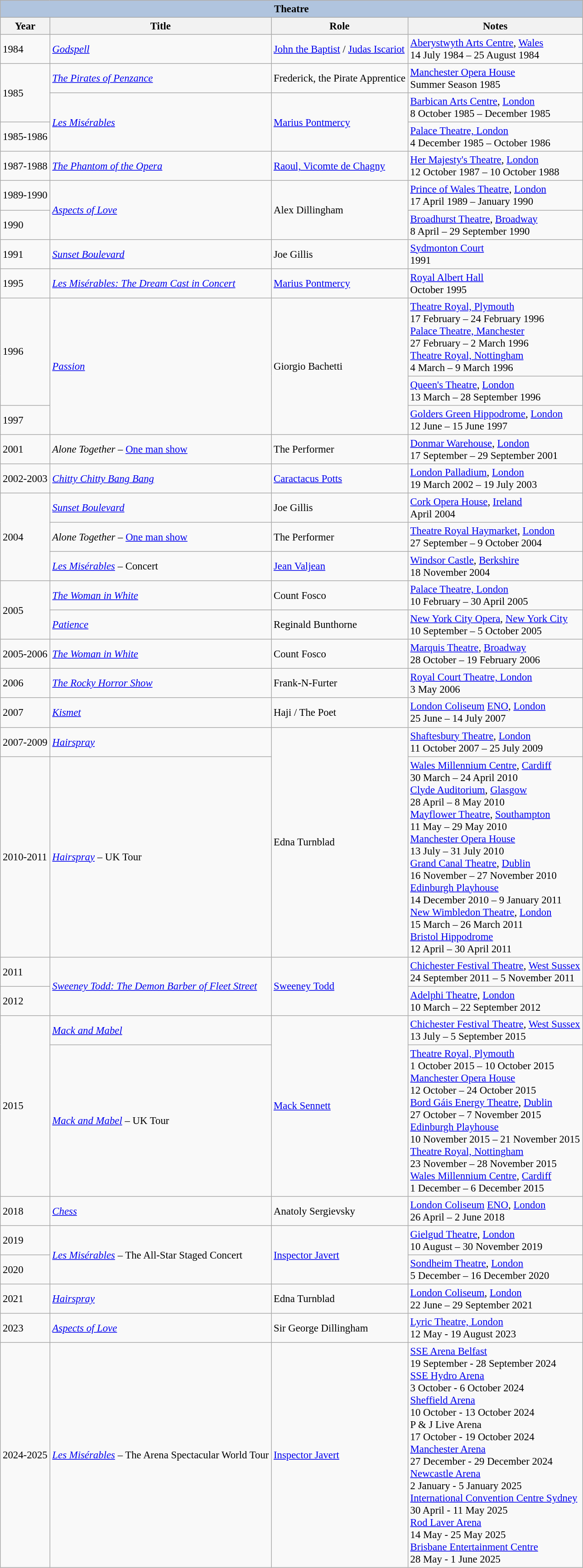<table class="wikitable" style="font-size:95%;">
<tr bgcolor="#CCCCCC" align="center">
<th colspan="4" style="background: LightSteelBlue;">Theatre</th>
</tr>
<tr style="background:#ccc; text-align:center;">
<th>Year</th>
<th>Title</th>
<th>Role</th>
<th>Notes</th>
</tr>
<tr>
<td>1984</td>
<td><em><a href='#'>Godspell</a></em></td>
<td><a href='#'>John the Baptist</a> / <a href='#'>Judas Iscariot</a></td>
<td><a href='#'>Aberystwyth Arts Centre</a>, <a href='#'>Wales</a><br>14 July 1984 – 25 August 1984</td>
</tr>
<tr>
<td rowspan=2>1985</td>
<td><em><a href='#'>The Pirates of Penzance</a></em></td>
<td>Frederick, the Pirate Apprentice</td>
<td><a href='#'>Manchester Opera House</a><br>Summer Season 1985</td>
</tr>
<tr>
<td rowspan=2><em><a href='#'>Les Misérables</a></em></td>
<td rowspan=2><a href='#'>Marius Pontmercy</a></td>
<td><a href='#'>Barbican Arts Centre</a>, <a href='#'>London</a><br>8 October 1985 – December 1985</td>
</tr>
<tr>
<td>1985-1986</td>
<td><a href='#'>Palace Theatre, London</a><br>4 December 1985 – October 1986</td>
</tr>
<tr>
<td>1987-1988</td>
<td><em><a href='#'>The Phantom of the Opera</a></em></td>
<td><a href='#'>Raoul, Vicomte de Chagny</a></td>
<td><a href='#'>Her Majesty's Theatre</a>, <a href='#'>London</a><br>12 October 1987 – 10 October 1988</td>
</tr>
<tr>
<td>1989-1990</td>
<td rowspan=2><em><a href='#'>Aspects of Love</a></em></td>
<td rowspan=2>Alex Dillingham</td>
<td><a href='#'>Prince of Wales Theatre</a>, <a href='#'>London</a><br>17 April 1989 – January 1990</td>
</tr>
<tr>
<td>1990</td>
<td><a href='#'>Broadhurst Theatre</a>, <a href='#'>Broadway</a><br>8 April – 29 September 1990</td>
</tr>
<tr>
<td>1991</td>
<td><em><a href='#'>Sunset Boulevard</a></em></td>
<td>Joe Gillis</td>
<td><a href='#'>Sydmonton Court</a><br>1991</td>
</tr>
<tr>
<td>1995</td>
<td><em><a href='#'>Les Misérables: The Dream Cast in Concert</a></em></td>
<td><a href='#'>Marius Pontmercy</a></td>
<td><a href='#'>Royal Albert Hall</a><br>October 1995</td>
</tr>
<tr>
<td rowspan=2>1996</td>
<td rowspan=3><em><a href='#'>Passion</a></em></td>
<td rowspan=3>Giorgio Bachetti</td>
<td><a href='#'>Theatre Royal, Plymouth</a><br>17 February – 24 February 1996<br><a href='#'>Palace Theatre, Manchester</a><br>27 February – 2 March 1996<br><a href='#'>Theatre Royal, Nottingham</a><br>4 March – 9 March 1996</td>
</tr>
<tr>
<td><a href='#'>Queen's Theatre</a>, <a href='#'>London</a><br>13 March – 28 September 1996</td>
</tr>
<tr>
<td>1997</td>
<td><a href='#'>Golders Green Hippodrome</a>, <a href='#'>London</a><br>12 June – 15 June 1997</td>
</tr>
<tr>
<td>2001</td>
<td><em>Alone Together</em> – <a href='#'>One man show</a></td>
<td>The Performer</td>
<td><a href='#'>Donmar Warehouse</a>, <a href='#'>London</a><br>17 September – 29 September 2001</td>
</tr>
<tr>
<td>2002-2003</td>
<td><em><a href='#'>Chitty Chitty Bang Bang</a></em></td>
<td><a href='#'>Caractacus Potts</a></td>
<td><a href='#'>London Palladium</a>, <a href='#'>London</a><br>19 March 2002 – 19 July 2003</td>
</tr>
<tr>
<td rowspan=3>2004</td>
<td><em><a href='#'>Sunset Boulevard</a></em></td>
<td>Joe Gillis</td>
<td><a href='#'>Cork Opera House</a>, <a href='#'>Ireland</a><br>April 2004</td>
</tr>
<tr>
<td><em>Alone Together</em> – <a href='#'>One man show</a></td>
<td>The Performer</td>
<td><a href='#'>Theatre Royal Haymarket</a>, <a href='#'>London</a><br>27 September – 9 October 2004</td>
</tr>
<tr>
<td><em><a href='#'>Les Misérables</a></em> – Concert</td>
<td><a href='#'>Jean Valjean</a></td>
<td><a href='#'>Windsor Castle</a>, <a href='#'>Berkshire</a><br>18 November 2004</td>
</tr>
<tr>
<td rowspan=2>2005</td>
<td><em><a href='#'>The Woman in White</a></em></td>
<td>Count Fosco</td>
<td><a href='#'>Palace Theatre, London</a><br>10 February – 30 April 2005</td>
</tr>
<tr>
<td><em><a href='#'>Patience</a></em></td>
<td>Reginald Bunthorne</td>
<td><a href='#'>New York City Opera</a>, <a href='#'>New York City</a><br>10 September – 5 October 2005</td>
</tr>
<tr>
<td>2005-2006</td>
<td><em><a href='#'>The Woman in White</a></em></td>
<td>Count Fosco</td>
<td><a href='#'>Marquis Theatre</a>, <a href='#'>Broadway</a><br>28 October – 19 February 2006</td>
</tr>
<tr>
<td>2006</td>
<td><em><a href='#'>The Rocky Horror Show</a></em></td>
<td>Frank-N-Furter</td>
<td><a href='#'>Royal Court Theatre, London</a><br>3 May 2006</td>
</tr>
<tr>
<td>2007</td>
<td><em><a href='#'>Kismet</a></em></td>
<td>Haji / The Poet</td>
<td><a href='#'>London Coliseum</a> <a href='#'>ENO</a>, <a href='#'>London</a><br>25 June – 14 July 2007</td>
</tr>
<tr>
<td>2007-2009</td>
<td><em><a href='#'>Hairspray</a></em></td>
<td rowspan=2>Edna Turnblad</td>
<td><a href='#'>Shaftesbury Theatre</a>, <a href='#'>London</a><br>11 October 2007 – 25 July 2009</td>
</tr>
<tr>
<td>2010-2011</td>
<td><em><a href='#'>Hairspray</a></em> – UK Tour</td>
<td><a href='#'>Wales Millennium Centre</a>, <a href='#'>Cardiff</a><br>30 March – 24 April 2010<br><a href='#'>Clyde Auditorium</a>, <a href='#'>Glasgow</a><br>28 April – 8 May 2010<br><a href='#'>Mayflower Theatre</a>, <a href='#'>Southampton</a><br>11 May – 29 May 2010<br><a href='#'>Manchester Opera House</a><br>13 July – 31 July 2010<br><a href='#'>Grand Canal Theatre</a>, <a href='#'>Dublin</a><br>16 November – 27 November 2010<br><a href='#'>Edinburgh Playhouse</a><br>14 December 2010 – 9 January 2011<br><a href='#'>New Wimbledon Theatre</a>, <a href='#'>London</a><br>15 March – 26 March 2011<br><a href='#'>Bristol Hippodrome</a><br>12 April – 30 April 2011</td>
</tr>
<tr>
<td>2011</td>
<td rowspan=2><em><a href='#'>Sweeney Todd: The Demon Barber of Fleet Street</a></em></td>
<td rowspan=2><a href='#'>Sweeney Todd</a></td>
<td><a href='#'>Chichester Festival Theatre</a>, <a href='#'>West Sussex</a><br>24 September 2011 – 5 November 2011</td>
</tr>
<tr>
<td>2012</td>
<td><a href='#'>Adelphi Theatre</a>, <a href='#'>London</a><br>10 March – 22 September 2012</td>
</tr>
<tr>
<td rowspan=2>2015</td>
<td><em><a href='#'>Mack and Mabel</a></em></td>
<td rowspan=2><a href='#'>Mack Sennett</a></td>
<td><a href='#'>Chichester Festival Theatre</a>, <a href='#'>West Sussex</a><br>13 July – 5 September 2015</td>
</tr>
<tr>
<td><em><a href='#'>Mack and Mabel</a></em> – UK Tour</td>
<td><a href='#'>Theatre Royal, Plymouth</a><br>1 October 2015 – 10 October 2015<br><a href='#'>Manchester Opera House</a><br>12 October – 24 October 2015<br><a href='#'>Bord Gáis Energy Theatre</a>, <a href='#'>Dublin</a><br>27 October – 7 November 2015<br><a href='#'>Edinburgh Playhouse</a><br>10 November 2015 – 21 November 2015<br><a href='#'>Theatre Royal, Nottingham</a><br>23 November – 28 November 2015<br><a href='#'>Wales Millennium Centre</a>, <a href='#'>Cardiff</a><br>1 December – 6 December 2015</td>
</tr>
<tr>
<td>2018</td>
<td><a href='#'><em>Chess</em></a></td>
<td>Anatoly Sergievsky</td>
<td><a href='#'>London Coliseum</a> <a href='#'>ENO</a>, <a href='#'>London</a><br>26 April – 2 June 2018</td>
</tr>
<tr>
<td>2019</td>
<td rowspan=2><em><a href='#'>Les Misérables</a></em> – The All-Star Staged Concert</td>
<td rowspan=2><a href='#'>Inspector Javert</a></td>
<td><a href='#'>Gielgud Theatre</a>, <a href='#'>London</a><br>10 August – 30 November 2019</td>
</tr>
<tr>
<td>2020</td>
<td><a href='#'>Sondheim Theatre</a>, <a href='#'>London</a><br>5 December – 16 December 2020</td>
</tr>
<tr>
<td>2021</td>
<td><em><a href='#'>Hairspray</a></em></td>
<td>Edna Turnblad</td>
<td><a href='#'>London Coliseum</a>, <a href='#'>London</a><br>22 June – 29 September 2021</td>
</tr>
<tr>
<td>2023</td>
<td><em><a href='#'>Aspects of Love</a></em></td>
<td>Sir George Dillingham</td>
<td><a href='#'>Lyric Theatre, London</a><br>12 May - 19 August 2023</td>
</tr>
<tr>
<td>2024-2025</td>
<td><em><a href='#'>Les Misérables</a></em> – The Arena Spectacular World Tour</td>
<td><a href='#'>Inspector Javert</a></td>
<td><a href='#'>SSE Arena Belfast</a><br>19 September - 28 September 2024<br><a href='#'>SSE Hydro Arena</a><br>3 October - 6 October 2024<br><a href='#'>Sheffield Arena</a><br>10 October - 13 October 2024<br>P & J Live Arena<br>17 October - 19 October 2024<br><a href='#'>Manchester Arena</a><br> 27 December - 29 December 2024<br><a href='#'>Newcastle Arena</a><br>2 January - 5 January 2025<br><a href='#'>International Convention Centre Sydney</a><br>30 April - 11 May 2025<br><a href='#'>Rod Laver Arena</a><br>14 May - 25 May 2025<br><a href='#'>Brisbane Entertainment Centre</a><br>28 May - 1 June 2025</td>
</tr>
</table>
